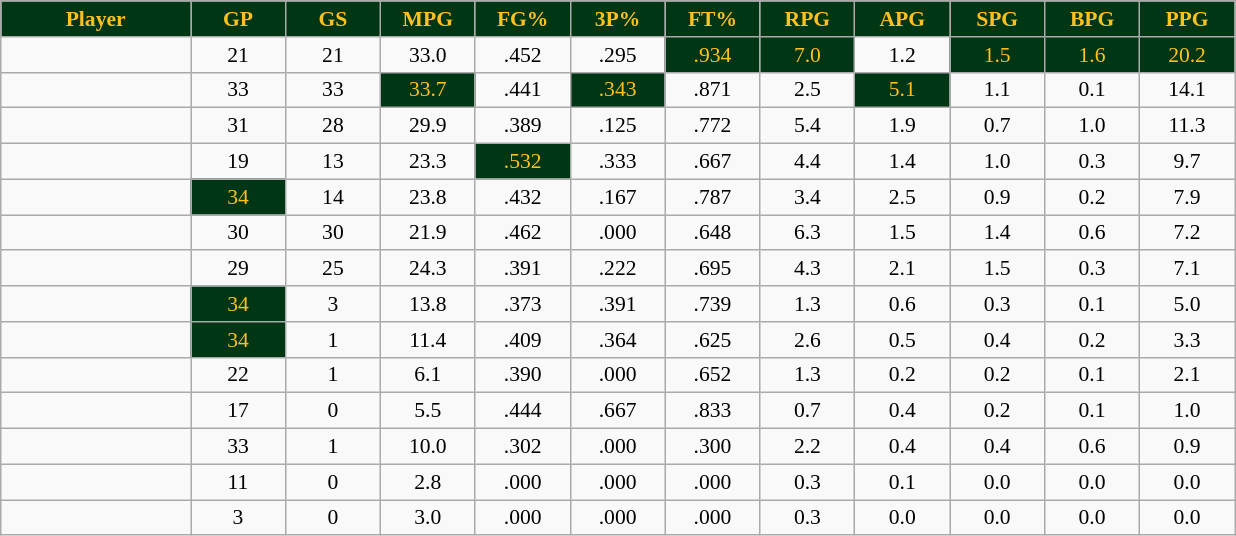<table class="wikitable sortable" style="font-size:90%; text-align:center;">
<tr>
<th style="background:#003614;color:#FFC11F" width="10%">Player</th>
<th style="background:#003614;color:#FFC11F" width="5%">GP</th>
<th style="background:#003614;color:#FFC11F" width="5%">GS</th>
<th style="background:#003614;color:#FFC11F" width="5%">MPG</th>
<th style="background:#003614;color:#FFC11F" width="5%">FG%</th>
<th style="background:#003614;color:#FFC11F" width="5%">3P%</th>
<th style="background:#003614;color:#FFC11F" width="5%">FT%</th>
<th style="background:#003614;color:#FFC11F" width="5%">RPG</th>
<th style="background:#003614;color:#FFC11F" width="5%">APG</th>
<th style="background:#003614;color:#FFC11F" width="5%">SPG</th>
<th style="background:#003614;color:#FFC11F" width="5%">BPG</th>
<th style="background:#003614;color:#FFC11F" width="5%">PPG</th>
</tr>
<tr>
<td></td>
<td>21</td>
<td>21</td>
<td>33.0</td>
<td>.452</td>
<td>.295</td>
<td style="background:#003614;color:#FFC11F">.934</td>
<td style="background:#003614;color:#FFC11F">7.0</td>
<td>1.2</td>
<td style="background:#003614;color:#FFC11F">1.5</td>
<td style="background:#003614;color:#FFC11F">1.6</td>
<td style="background:#003614;color:#FFC11F">20.2</td>
</tr>
<tr>
<td></td>
<td>33</td>
<td>33</td>
<td style="background:#003614;color:#FFC11F">33.7</td>
<td>.441</td>
<td style="background:#003614;color:#FFC11F">.343</td>
<td>.871</td>
<td>2.5</td>
<td style="background:#003614;color:#FFC11F">5.1</td>
<td>1.1</td>
<td>0.1</td>
<td>14.1</td>
</tr>
<tr>
<td></td>
<td>31</td>
<td>28</td>
<td>29.9</td>
<td>.389</td>
<td>.125</td>
<td>.772</td>
<td>5.4</td>
<td>1.9</td>
<td>0.7</td>
<td>1.0</td>
<td>11.3</td>
</tr>
<tr>
<td></td>
<td>19</td>
<td>13</td>
<td>23.3</td>
<td style="background:#003614;color:#FFC11F">.532</td>
<td>.333</td>
<td>.667</td>
<td>4.4</td>
<td>1.4</td>
<td>1.0</td>
<td>0.3</td>
<td>9.7</td>
</tr>
<tr>
<td></td>
<td style="background:#003614;color:#FFC11F">34</td>
<td>14</td>
<td>23.8</td>
<td>.432</td>
<td>.167</td>
<td>.787</td>
<td>3.4</td>
<td>2.5</td>
<td>0.9</td>
<td>0.2</td>
<td>7.9</td>
</tr>
<tr>
<td></td>
<td>30</td>
<td>30</td>
<td>21.9</td>
<td>.462</td>
<td>.000</td>
<td>.648</td>
<td>6.3</td>
<td>1.5</td>
<td>1.4</td>
<td>0.6</td>
<td>7.2</td>
</tr>
<tr>
<td></td>
<td>29</td>
<td>25</td>
<td>24.3</td>
<td>.391</td>
<td>.222</td>
<td>.695</td>
<td>4.3</td>
<td>2.1</td>
<td>1.5</td>
<td>0.3</td>
<td>7.1</td>
</tr>
<tr>
<td></td>
<td style="background:#003614;color:#FFC11F">34</td>
<td>3</td>
<td>13.8</td>
<td>.373</td>
<td>.391</td>
<td>.739</td>
<td>1.3</td>
<td>0.6</td>
<td>0.3</td>
<td>0.1</td>
<td>5.0</td>
</tr>
<tr>
<td></td>
<td style="background:#003614;color:#FFC11F">34</td>
<td>1</td>
<td>11.4</td>
<td>.409</td>
<td>.364</td>
<td>.625</td>
<td>2.6</td>
<td>0.5</td>
<td>0.4</td>
<td>0.2</td>
<td>3.3</td>
</tr>
<tr>
<td></td>
<td>22</td>
<td>1</td>
<td>6.1</td>
<td>.390</td>
<td>.000</td>
<td>.652</td>
<td>1.3</td>
<td>0.2</td>
<td>0.2</td>
<td>0.1</td>
<td>2.1</td>
</tr>
<tr>
<td></td>
<td>17</td>
<td>0</td>
<td>5.5</td>
<td>.444</td>
<td>.667</td>
<td>.833</td>
<td>0.7</td>
<td>0.4</td>
<td>0.2</td>
<td>0.1</td>
<td>1.0</td>
</tr>
<tr>
<td></td>
<td>33</td>
<td>1</td>
<td>10.0</td>
<td>.302</td>
<td>.000</td>
<td>.300</td>
<td>2.2</td>
<td>0.4</td>
<td>0.4</td>
<td>0.6</td>
<td>0.9</td>
</tr>
<tr>
<td></td>
<td>11</td>
<td>0</td>
<td>2.8</td>
<td>.000</td>
<td>.000</td>
<td>.000</td>
<td>0.3</td>
<td>0.1</td>
<td>0.0</td>
<td>0.0</td>
<td>0.0</td>
</tr>
<tr>
<td></td>
<td>3</td>
<td>0</td>
<td>3.0</td>
<td>.000</td>
<td>.000</td>
<td>.000</td>
<td>0.3</td>
<td>0.0</td>
<td>0.0</td>
<td>0.0</td>
<td>0.0</td>
</tr>
</table>
